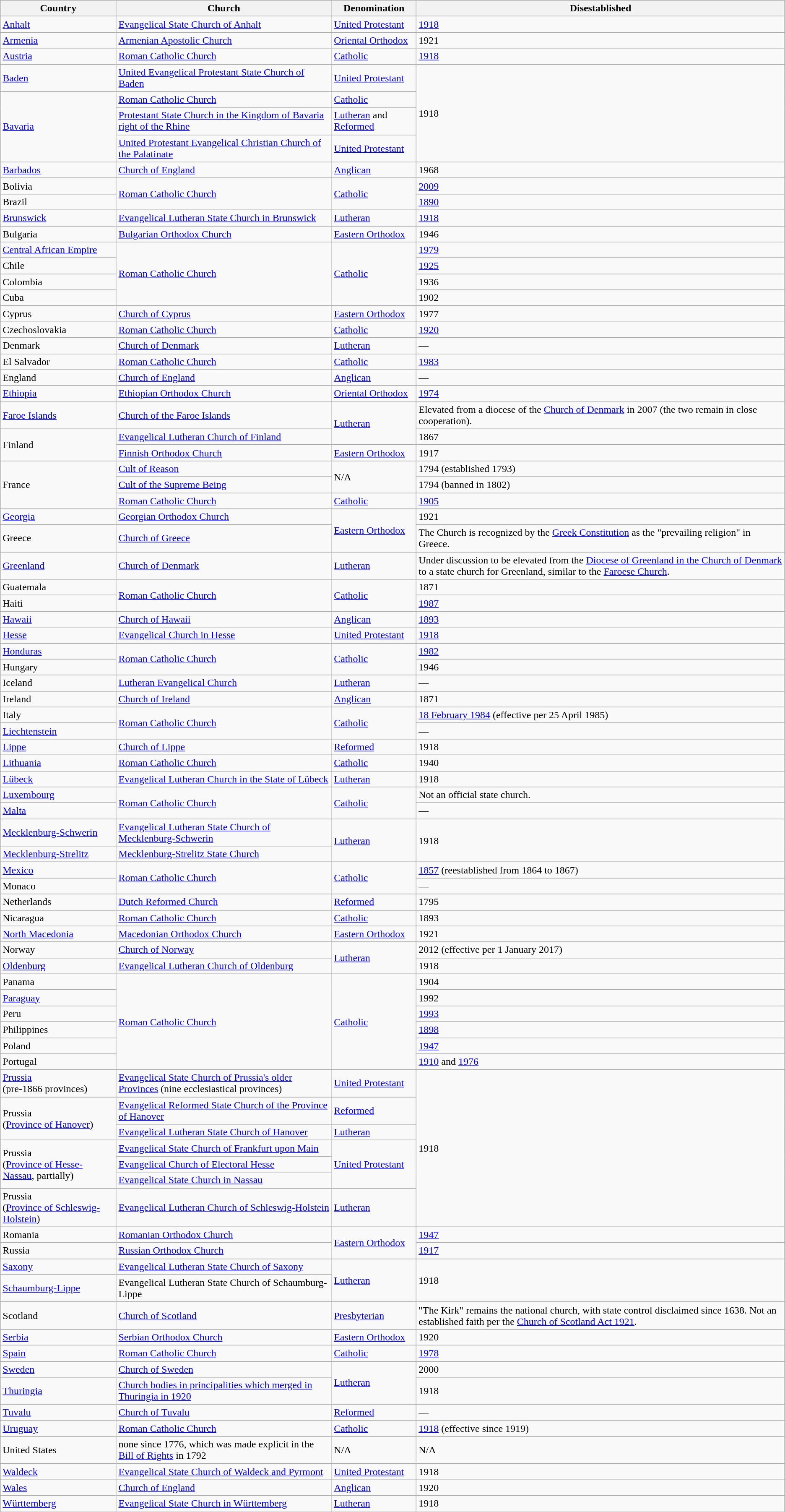<table class="sortable wikitable">
<tr>
<th>Country</th>
<th>Church</th>
<th>Denomination</th>
<th>Disestablished</th>
</tr>
<tr>
<td><a href='#'>Anhalt</a></td>
<td><a href='#'>Evangelical State Church of Anhalt</a></td>
<td><a href='#'>United Protestant</a></td>
<td><a href='#'>1918</a></td>
</tr>
<tr>
<td><a href='#'>Armenia</a></td>
<td><a href='#'>Armenian Apostolic Church</a></td>
<td><a href='#'>Oriental Orthodox</a></td>
<td>1921</td>
</tr>
<tr>
<td><a href='#'>Austria</a></td>
<td rowspan="2"><a href='#'>Roman Catholic Church</a></td>
<td rowspan="2"><a href='#'>Catholic</a></td>
<td><a href='#'>1918</a></td>
</tr>
<tr>
<td rowspan="2"><a href='#'>Baden</a></td>
<td rowspan="5">1918</td>
</tr>
<tr>
<td><a href='#'>United Evangelical Protestant State Church of Baden</a></td>
<td><a href='#'>United Protestant</a></td>
</tr>
<tr>
<td rowspan="3"><a href='#'>Bavaria</a></td>
<td><a href='#'>Roman Catholic Church</a></td>
<td><a href='#'>Catholic</a></td>
</tr>
<tr>
<td><a href='#'>Protestant State Church in the Kingdom of Bavaria right of the Rhine</a></td>
<td><a href='#'>Lutheran</a> and <a href='#'>Reformed</a></td>
</tr>
<tr>
<td><a href='#'>United Protestant Evangelical Christian Church of the Palatinate</a></td>
<td><a href='#'>United Protestant</a></td>
</tr>
<tr>
<td><a href='#'>Barbados</a></td>
<td><a href='#'>Church of England</a></td>
<td><a href='#'>Anglican</a></td>
<td>1968</td>
</tr>
<tr>
<td>Bolivia</td>
<td rowspan="2"><a href='#'>Roman Catholic Church</a></td>
<td rowspan="2"><a href='#'>Catholic</a></td>
<td><a href='#'>2009</a></td>
</tr>
<tr>
<td>Brazil</td>
<td><a href='#'>1890</a></td>
</tr>
<tr>
<td><a href='#'>Brunswick</a></td>
<td><a href='#'>Evangelical Lutheran State Church in Brunswick</a></td>
<td><a href='#'>Lutheran</a></td>
<td><a href='#'>1918</a></td>
</tr>
<tr>
<td>Bulgaria</td>
<td><a href='#'>Bulgarian Orthodox Church</a></td>
<td><a href='#'>Eastern Orthodox</a></td>
<td>1946</td>
</tr>
<tr>
<td><a href='#'>Central African Empire</a></td>
<td rowspan="4"><a href='#'>Roman Catholic Church</a></td>
<td rowspan="4"><a href='#'>Catholic</a></td>
<td><a href='#'>1979</a></td>
</tr>
<tr>
<td>Chile</td>
<td><a href='#'>1925</a></td>
</tr>
<tr>
<td>Colombia</td>
<td>1936</td>
</tr>
<tr>
<td>Cuba</td>
<td>1902</td>
</tr>
<tr>
<td>Cyprus</td>
<td><a href='#'>Church of Cyprus</a></td>
<td><a href='#'>Eastern Orthodox</a></td>
<td>1977</td>
</tr>
<tr>
<td>Czechoslovakia</td>
<td><a href='#'>Roman Catholic Church</a></td>
<td><a href='#'>Catholic</a></td>
<td><a href='#'>1920</a></td>
</tr>
<tr>
<td>Denmark</td>
<td><a href='#'>Church of Denmark</a></td>
<td><a href='#'>Lutheran</a></td>
<td>—</td>
</tr>
<tr>
<td>El Salvador</td>
<td><a href='#'>Roman Catholic Church</a></td>
<td><a href='#'>Catholic</a></td>
<td><a href='#'>1983</a></td>
</tr>
<tr>
<td>England</td>
<td><a href='#'>Church of England</a></td>
<td><a href='#'>Anglican</a></td>
<td>—</td>
</tr>
<tr>
<td><a href='#'>Ethiopia</a></td>
<td><a href='#'>Ethiopian Orthodox Church</a></td>
<td><a href='#'>Oriental Orthodox</a></td>
<td><a href='#'>1974</a></td>
</tr>
<tr>
<td><a href='#'>Faroe Islands</a></td>
<td><a href='#'>Church of the Faroe Islands</a></td>
<td rowspan="2"><a href='#'>Lutheran</a></td>
<td>Elevated from a diocese of the <a href='#'>Church of Denmark</a> in 2007 (the two remain in close cooperation).</td>
</tr>
<tr>
<td rowspan="2">Finland</td>
<td><a href='#'>Evangelical Lutheran Church of Finland</a></td>
<td>1867</td>
</tr>
<tr>
<td><a href='#'>Finnish Orthodox Church</a></td>
<td><a href='#'>Eastern Orthodox</a></td>
<td>1917</td>
</tr>
<tr>
<td rowspan="3">France</td>
<td><a href='#'>Cult of Reason</a></td>
<td rowspan="2">N/A</td>
<td>1794 (established 1793)</td>
</tr>
<tr>
<td><a href='#'>Cult of the Supreme Being</a></td>
<td>1794 (banned in 1802)</td>
</tr>
<tr>
<td><a href='#'>Roman Catholic Church</a></td>
<td><a href='#'>Catholic</a></td>
<td><a href='#'>1905</a></td>
</tr>
<tr>
<td><a href='#'>Georgia</a></td>
<td><a href='#'>Georgian Orthodox Church</a></td>
<td rowspan="2"><a href='#'>Eastern Orthodox</a></td>
<td>1921</td>
</tr>
<tr>
<td>Greece</td>
<td><a href='#'>Church of Greece</a></td>
<td>The Church is recognized by the <a href='#'>Greek Constitution</a> as the "prevailing religion" in Greece.</td>
</tr>
<tr>
<td><a href='#'>Greenland</a></td>
<td><a href='#'>Church of Denmark</a></td>
<td><a href='#'>Lutheran</a></td>
<td>Under discussion to be elevated from the <a href='#'>Diocese of Greenland in the Church of Denmark</a> to a state church for Greenland, similar to the <a href='#'>Faroese Church</a>.</td>
</tr>
<tr>
<td>Guatemala</td>
<td rowspan="2"><a href='#'>Roman Catholic Church</a></td>
<td rowspan="2"><a href='#'>Catholic</a></td>
<td>1871</td>
</tr>
<tr>
<td>Haiti</td>
<td><a href='#'>1987</a></td>
</tr>
<tr>
<td><a href='#'>Hawaii</a></td>
<td><a href='#'>Church of Hawaii</a></td>
<td><a href='#'>Anglican</a></td>
<td><a href='#'>1893</a></td>
</tr>
<tr>
<td><a href='#'>Hesse</a></td>
<td><a href='#'>Evangelical Church in Hesse</a></td>
<td><a href='#'>United Protestant</a></td>
<td><a href='#'>1918</a></td>
</tr>
<tr>
<td><a href='#'>Honduras</a></td>
<td rowspan="2"><a href='#'>Roman Catholic Church</a></td>
<td rowspan="2"><a href='#'>Catholic</a></td>
<td><a href='#'>1982</a></td>
</tr>
<tr>
<td>Hungary</td>
<td>1946</td>
</tr>
<tr>
<td>Iceland</td>
<td><a href='#'>Lutheran Evangelical Church</a></td>
<td><a href='#'>Lutheran</a></td>
<td>—</td>
</tr>
<tr>
<td rowspan>Ireland</td>
<td><a href='#'>Church of Ireland</a></td>
<td><a href='#'>Anglican</a></td>
<td>1871</td>
</tr>
<tr>
<td>Italy</td>
<td rowspan="2"><a href='#'>Roman Catholic Church</a></td>
<td rowspan="2"><a href='#'>Catholic</a></td>
<td><a href='#'>18 February 1984</a> (effective per 25 April 1985)</td>
</tr>
<tr>
<td><a href='#'>Liechtenstein</a></td>
<td>—</td>
</tr>
<tr>
<td><a href='#'>Lippe</a></td>
<td><a href='#'>Church of Lippe</a></td>
<td><a href='#'>Reformed</a></td>
<td>1918</td>
</tr>
<tr>
<td><a href='#'>Lithuania</a></td>
<td><a href='#'>Roman Catholic Church</a></td>
<td><a href='#'>Catholic</a></td>
<td>1940</td>
</tr>
<tr>
<td><a href='#'>Lübeck</a></td>
<td><a href='#'>Evangelical Lutheran Church in the State of Lübeck</a></td>
<td><a href='#'>Lutheran</a></td>
<td>1918</td>
</tr>
<tr>
<td><a href='#'>Luxembourg</a></td>
<td rowspan="2"><a href='#'>Roman Catholic Church</a></td>
<td rowspan="2"><a href='#'>Catholic</a></td>
<td>Not an official state church.</td>
</tr>
<tr>
<td><a href='#'>Malta</a></td>
<td>—</td>
</tr>
<tr>
<td><a href='#'>Mecklenburg-Schwerin</a></td>
<td><a href='#'>Evangelical Lutheran State Church of Mecklenburg-Schwerin</a></td>
<td rowspan="2"><a href='#'>Lutheran</a></td>
<td rowspan="2">1918</td>
</tr>
<tr>
<td><a href='#'>Mecklenburg-Strelitz</a></td>
<td><a href='#'>Mecklenburg-Strelitz State Church</a></td>
</tr>
<tr>
<td><a href='#'>Mexico</a></td>
<td rowspan="2"><a href='#'>Roman Catholic Church</a></td>
<td rowspan="2"><a href='#'>Catholic</a></td>
<td><a href='#'>1857</a> (reestablished from 1864 to 1867)</td>
</tr>
<tr>
<td>Monaco</td>
<td>—</td>
</tr>
<tr>
<td>Netherlands</td>
<td><a href='#'>Dutch Reformed Church</a></td>
<td><a href='#'>Reformed</a></td>
<td>1795</td>
</tr>
<tr>
<td>Nicaragua</td>
<td><a href='#'>Roman Catholic Church</a></td>
<td><a href='#'>Catholic</a></td>
<td>1893</td>
</tr>
<tr>
<td><a href='#'>North Macedonia</a></td>
<td><a href='#'>Macedonian Orthodox Church</a></td>
<td><a href='#'>Eastern Orthodox</a></td>
<td>1921</td>
</tr>
<tr>
<td>Norway</td>
<td><a href='#'>Church of Norway</a></td>
<td rowspan="2"><a href='#'>Lutheran</a></td>
<td>2012 (effective per 1 January 2017)</td>
</tr>
<tr>
<td><a href='#'>Oldenburg</a></td>
<td><a href='#'>Evangelical Lutheran Church of Oldenburg</a></td>
<td>1918</td>
</tr>
<tr>
<td>Panama</td>
<td rowspan="6"><a href='#'>Roman Catholic Church</a></td>
<td rowspan="6"><a href='#'>Catholic</a></td>
<td>1904</td>
</tr>
<tr>
<td><a href='#'>Paraguay</a></td>
<td>1992</td>
</tr>
<tr>
<td>Peru</td>
<td><a href='#'>1993</a></td>
</tr>
<tr>
<td>Philippines</td>
<td><a href='#'>1898</a></td>
</tr>
<tr>
<td>Poland</td>
<td><a href='#'>1947</a></td>
</tr>
<tr>
<td>Portugal</td>
<td><a href='#'>1910</a> and <a href='#'>1976</a></td>
</tr>
<tr>
<td><a href='#'>Prussia</a><br>(pre-1866 provinces)</td>
<td><a href='#'>Evangelical State Church of Prussia's older Provinces</a> (nine ecclesiastical provinces)</td>
<td><a href='#'>United Protestant</a></td>
<td rowspan="7">1918</td>
</tr>
<tr>
<td rowspan="2">Prussia<br>(<a href='#'>Province of Hanover</a>)</td>
<td><a href='#'>Evangelical Reformed State Church of the Province of Hanover</a></td>
<td><a href='#'>Reformed</a></td>
</tr>
<tr>
<td><a href='#'>Evangelical Lutheran State Church of Hanover</a></td>
<td><a href='#'>Lutheran</a></td>
</tr>
<tr>
<td rowspan="3">Prussia<br>(<a href='#'>Province of Hesse-Nassau</a>, partially)</td>
<td><a href='#'>Evangelical State Church of Frankfurt upon Main</a></td>
<td rowspan="3"><a href='#'>United Protestant</a></td>
</tr>
<tr>
<td><a href='#'>Evangelical Church of Electoral Hesse</a></td>
</tr>
<tr>
<td><a href='#'>Evangelical State Church in Nassau</a></td>
</tr>
<tr>
<td>Prussia<br>(<a href='#'>Province of Schleswig-Holstein</a>)</td>
<td><a href='#'>Evangelical Lutheran Church of Schleswig-Holstein</a></td>
<td><a href='#'>Lutheran</a></td>
</tr>
<tr>
<td>Romania</td>
<td><a href='#'>Romanian Orthodox Church</a></td>
<td rowspan="2"><a href='#'>Eastern Orthodox</a></td>
<td><a href='#'>1947</a></td>
</tr>
<tr>
<td>Russia</td>
<td><a href='#'>Russian Orthodox Church</a></td>
<td><a href='#'>1917</a></td>
</tr>
<tr>
<td><a href='#'>Saxony</a></td>
<td><a href='#'>Evangelical Lutheran State Church of Saxony</a></td>
<td rowspan="2"><a href='#'>Lutheran</a></td>
<td rowspan="2">1918</td>
</tr>
<tr>
<td><a href='#'>Schaumburg-Lippe</a></td>
<td>Evangelical Lutheran State Church of Schaumburg-Lippe</td>
</tr>
<tr>
<td>Scotland</td>
<td><a href='#'>Church of Scotland</a></td>
<td><a href='#'>Presbyterian</a></td>
<td>"The Kirk" remains the national church, with state control disclaimed since 1638. Not an established faith per the <a href='#'>Church of Scotland Act 1921</a>.</td>
</tr>
<tr>
<td><a href='#'>Serbia</a></td>
<td><a href='#'>Serbian Orthodox Church</a></td>
<td><a href='#'>Eastern Orthodox</a></td>
<td>1920</td>
</tr>
<tr>
<td><a href='#'>Spain</a></td>
<td><a href='#'>Roman Catholic Church</a></td>
<td><a href='#'>Catholic</a></td>
<td><a href='#'>1978</a></td>
</tr>
<tr>
<td><a href='#'>Sweden</a></td>
<td><a href='#'>Church of Sweden</a></td>
<td rowspan="2"><a href='#'>Lutheran</a></td>
<td>2000</td>
</tr>
<tr>
<td><a href='#'>Thuringia</a></td>
<td><a href='#'>Church bodies in principalities which merged in Thuringia in 1920</a></td>
<td>1918</td>
</tr>
<tr>
<td><a href='#'>Tuvalu</a></td>
<td><a href='#'>Church of Tuvalu</a></td>
<td><a href='#'>Reformed</a></td>
<td>—</td>
</tr>
<tr>
<td><a href='#'>Uruguay</a></td>
<td><a href='#'>Roman Catholic Church</a></td>
<td><a href='#'>Catholic</a></td>
<td><a href='#'>1918</a> (effective since 1919)</td>
</tr>
<tr>
<td>United States</td>
<td>none since 1776, which was made explicit in the <a href='#'>Bill of Rights</a> in 1792</td>
<td>N/A</td>
<td>N/A</td>
</tr>
<tr>
<td><a href='#'>Waldeck</a></td>
<td><a href='#'>Evangelical State Church of Waldeck and Pyrmont</a></td>
<td><a href='#'>United Protestant</a></td>
<td>1918</td>
</tr>
<tr>
<td><a href='#'>Wales</a></td>
<td><a href='#'>Church of England</a></td>
<td><a href='#'>Anglican</a></td>
<td>1920</td>
</tr>
<tr>
<td><a href='#'>Württemberg</a></td>
<td><a href='#'>Evangelical State Church in Württemberg</a></td>
<td><a href='#'>Lutheran</a></td>
<td>1918</td>
</tr>
</table>
